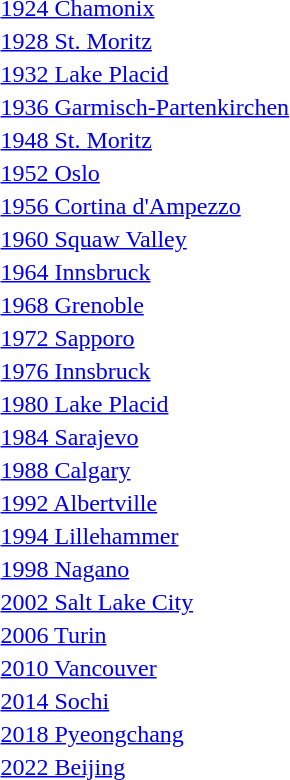<table>
<tr>
<td><a href='#'>1924 Chamonix</a><br></td>
<td></td>
<td></td>
<td></td>
</tr>
<tr>
<td><a href='#'>1928 St. Moritz</a><br></td>
<td></td>
<td></td>
<td></td>
</tr>
<tr>
<td><a href='#'>1932 Lake Placid</a><br></td>
<td></td>
<td></td>
<td></td>
</tr>
<tr valign="top">
<td><a href='#'>1936 Garmisch-Partenkirchen</a><br></td>
<td></td>
<td></td>
<td></td>
</tr>
<tr>
<td><a href='#'>1948 St. Moritz</a><br></td>
<td></td>
<td></td>
<td></td>
</tr>
<tr>
<td><a href='#'>1952 Oslo</a><br></td>
<td></td>
<td></td>
<td></td>
</tr>
<tr valign="top">
<td><a href='#'>1956 Cortina d'Ampezzo</a><br></td>
<td></td>
<td></td>
<td></td>
</tr>
<tr>
<td><a href='#'>1960 Squaw Valley</a><br></td>
<td></td>
<td></td>
<td></td>
</tr>
<tr>
<td><a href='#'>1964 Innsbruck</a><br></td>
<td></td>
<td></td>
<td></td>
</tr>
<tr>
<td><a href='#'>1968 Grenoble</a><br></td>
<td></td>
<td></td>
<td></td>
</tr>
<tr>
<td><a href='#'>1972 Sapporo</a><br></td>
<td></td>
<td></td>
<td></td>
</tr>
<tr>
<td><a href='#'>1976 Innsbruck</a><br></td>
<td></td>
<td></td>
<td></td>
</tr>
<tr>
<td><a href='#'>1980 Lake Placid</a><br></td>
<td></td>
<td></td>
<td></td>
</tr>
<tr>
<td><a href='#'>1984 Sarajevo</a><br></td>
<td></td>
<td></td>
<td></td>
</tr>
<tr>
<td><a href='#'>1988 Calgary</a><br></td>
<td></td>
<td></td>
<td></td>
</tr>
<tr>
<td><a href='#'>1992 Albertville</a><br></td>
<td></td>
<td></td>
<td></td>
</tr>
<tr>
<td><a href='#'>1994 Lillehammer</a><br></td>
<td></td>
<td></td>
<td></td>
</tr>
<tr>
<td><a href='#'>1998 Nagano</a><br></td>
<td></td>
<td></td>
<td></td>
</tr>
<tr>
<td><a href='#'>2002 Salt Lake City</a><br></td>
<td></td>
<td></td>
<td></td>
</tr>
<tr>
<td><a href='#'>2006 Turin</a><br></td>
<td></td>
<td></td>
<td></td>
</tr>
<tr>
<td><a href='#'>2010 Vancouver</a><br></td>
<td></td>
<td></td>
<td></td>
</tr>
<tr>
<td><a href='#'>2014 Sochi</a><br></td>
<td></td>
<td></td>
<td></td>
</tr>
<tr>
<td><a href='#'>2018 Pyeongchang</a><br></td>
<td></td>
<td></td>
<td></td>
</tr>
<tr>
<td><a href='#'>2022 Beijing</a> <br></td>
<td></td>
<td></td>
<td></td>
</tr>
<tr>
</tr>
</table>
